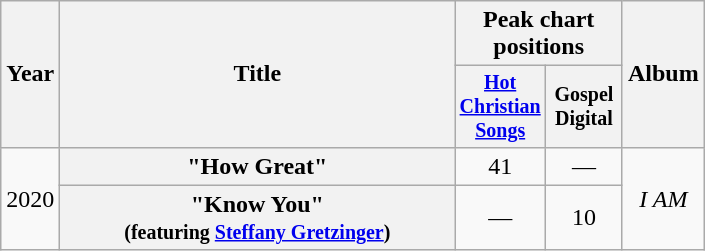<table class="wikitable plainrowheaders" style="text-align:center;">
<tr>
<th rowspan="2">Year</th>
<th rowspan="2" style="width:16em;">Title</th>
<th colspan="2">Peak chart positions</th>
<th rowspan="2">Album</th>
</tr>
<tr style="font-size:smaller;">
<th width="45"><a href='#'>Hot Christian Songs</a></th>
<th width="45">Gospel Digital</th>
</tr>
<tr>
<td rowspan="2">2020</td>
<th scope="row">"How Great"</th>
<td>41</td>
<td>—</td>
<td rowspan="2"><em>I AM</em></td>
</tr>
<tr>
<th scope="row">"Know You"<br><small>(featuring <a href='#'>Steffany Gretzinger</a>)</small></th>
<td>—</td>
<td>10</td>
</tr>
</table>
